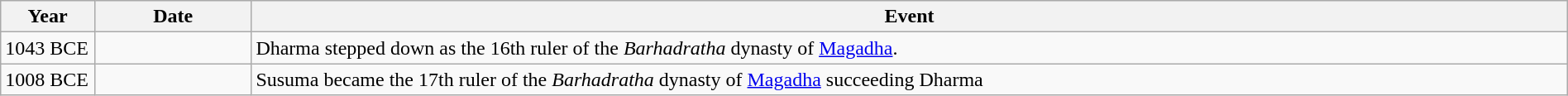<table class="wikitable" style="width:100%">
<tr>
<th style="width:6%">Year</th>
<th style="width:10%">Date</th>
<th>Event</th>
</tr>
<tr>
<td>1043 BCE</td>
<td></td>
<td>Dharma stepped down as the 16th ruler of the <em>Barhadratha</em> dynasty of <a href='#'>Magadha</a>.</td>
</tr>
<tr>
<td style="vertical-align:top;">1008 BCE</td>
<td></td>
<td>Susuma became the 17th ruler of the <em>Barhadratha</em> dynasty of <a href='#'>Magadha</a> succeeding Dharma</td>
</tr>
</table>
